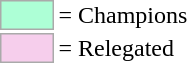<table>
<tr>
<td style="background-color:#ADFFD6; border:1px solid #aaaaaa; width:2em;"></td>
<td>= Champions</td>
</tr>
<tr>
<td style="background-color:#F6CEEC; border:1px solid #aaaaaa; width:2em;"></td>
<td>= Relegated</td>
</tr>
</table>
